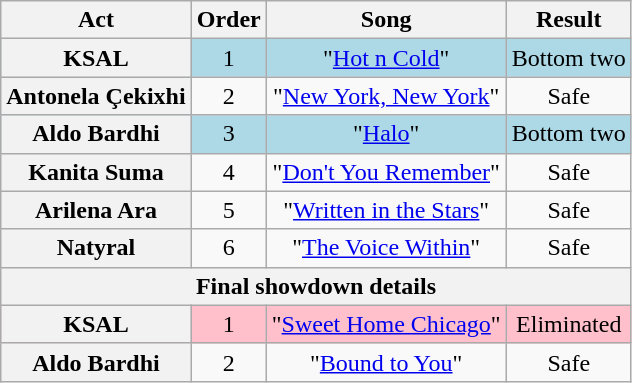<table class="wikitable plainrowheaders" style="text-align:center;">
<tr>
<th scope="col">Act</th>
<th scope="col">Order</th>
<th scope="col">Song</th>
<th scope="col">Result</th>
</tr>
<tr bgcolor="lightblue">
<th scope="row">KSAL</th>
<td>1</td>
<td>"<a href='#'>Hot n Cold</a>"</td>
<td>Bottom two</td>
</tr>
<tr>
<th scope="row">Antonela Çekixhi</th>
<td>2</td>
<td>"<a href='#'>New York, New York</a>"</td>
<td>Safe</td>
</tr>
<tr bgcolor="lightblue">
<th scope="row">Aldo Bardhi</th>
<td>3</td>
<td>"<a href='#'>Halo</a>"</td>
<td>Bottom two</td>
</tr>
<tr>
<th scope="row">Kanita Suma</th>
<td>4</td>
<td>"<a href='#'>Don't You Remember</a>"</td>
<td>Safe</td>
</tr>
<tr>
<th scope="row">Arilena Ara</th>
<td>5</td>
<td>"<a href='#'>Written in the Stars</a>"</td>
<td>Safe</td>
</tr>
<tr>
<th scope="row">Natyral</th>
<td>6</td>
<td>"<a href='#'>The Voice Within</a>"</td>
<td>Safe</td>
</tr>
<tr>
<th colspan="5">Final showdown details</th>
</tr>
<tr bgcolor="pink">
<th scope="row">KSAL</th>
<td>1</td>
<td>"<a href='#'>Sweet Home Chicago</a>"</td>
<td>Eliminated</td>
</tr>
<tr>
<th scope="row">Aldo Bardhi</th>
<td>2</td>
<td>"<a href='#'>Bound to You</a>"</td>
<td>Safe</td>
</tr>
</table>
